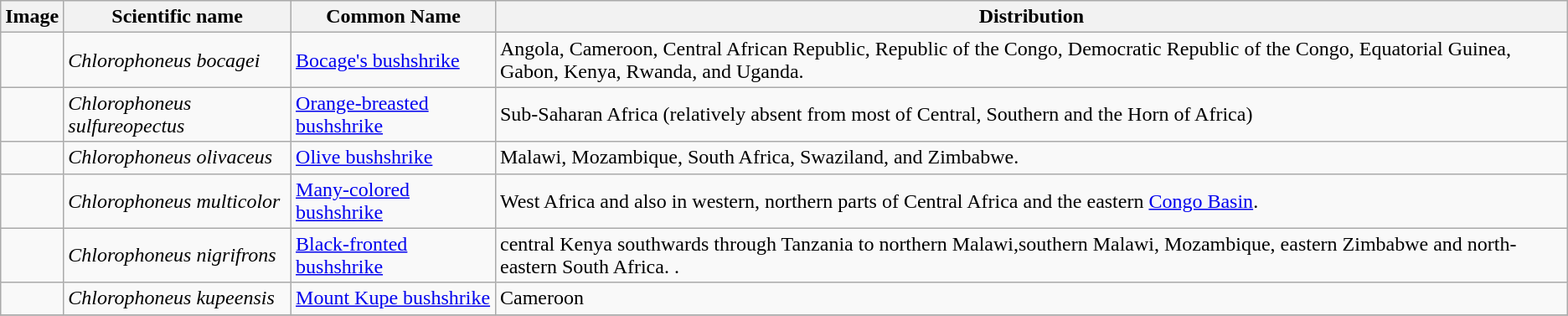<table class="wikitable sortable">
<tr>
<th>Image</th>
<th>Scientific name</th>
<th>Common Name</th>
<th>Distribution</th>
</tr>
<tr>
<td></td>
<td><em>Chlorophoneus bocagei</em></td>
<td><a href='#'>Bocage's bushshrike</a></td>
<td>Angola, Cameroon, Central African Republic, Republic of the Congo, Democratic Republic of the Congo, Equatorial Guinea, Gabon, Kenya, Rwanda, and Uganda.</td>
</tr>
<tr>
<td></td>
<td><em>Chlorophoneus sulfureopectus</em></td>
<td><a href='#'>Orange-breasted bushshrike</a></td>
<td>Sub-Saharan Africa (relatively absent from most of Central, Southern and the Horn of Africa)</td>
</tr>
<tr>
<td></td>
<td><em>Chlorophoneus olivaceus</em></td>
<td><a href='#'>Olive bushshrike</a></td>
<td>Malawi, Mozambique, South Africa, Swaziland, and Zimbabwe.</td>
</tr>
<tr>
<td></td>
<td><em>Chlorophoneus multicolor</em></td>
<td><a href='#'>Many-colored bushshrike</a></td>
<td>West Africa and also in western, northern parts of Central Africa and the eastern <a href='#'>Congo Basin</a>.</td>
</tr>
<tr>
<td></td>
<td><em>Chlorophoneus nigrifrons</em></td>
<td><a href='#'>Black-fronted bushshrike</a></td>
<td>central Kenya southwards through Tanzania to northern Malawi,southern Malawi, Mozambique, eastern Zimbabwe and north-eastern South Africa. .</td>
</tr>
<tr>
<td></td>
<td><em>Chlorophoneus kupeensis</em></td>
<td><a href='#'>Mount Kupe bushshrike</a></td>
<td>Cameroon</td>
</tr>
<tr>
</tr>
</table>
